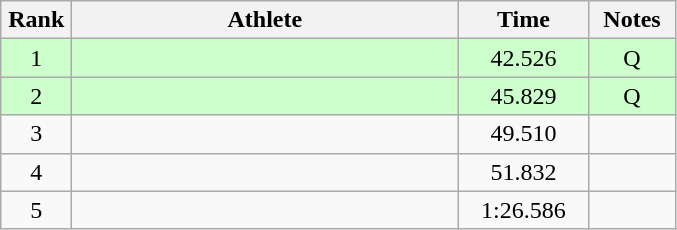<table class=wikitable style="text-align:center">
<tr>
<th width=40>Rank</th>
<th width=250>Athlete</th>
<th width=80>Time</th>
<th width=50>Notes</th>
</tr>
<tr bgcolor="ccffcc">
<td>1</td>
<td align=left></td>
<td>42.526</td>
<td>Q</td>
</tr>
<tr bgcolor="ccffcc">
<td>2</td>
<td align=left></td>
<td>45.829</td>
<td>Q</td>
</tr>
<tr>
<td>3</td>
<td align=left></td>
<td>49.510</td>
<td></td>
</tr>
<tr>
<td>4</td>
<td align=left></td>
<td>51.832</td>
<td></td>
</tr>
<tr>
<td>5</td>
<td align=left></td>
<td>1:26.586</td>
<td></td>
</tr>
</table>
